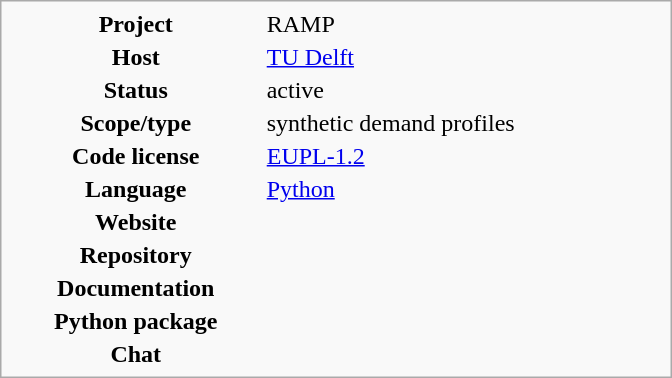<table class="infobox" style="width: 28em">
<tr>
<th style="width: 35%">Project</th>
<td style="width: 55%">RAMP</td>
</tr>
<tr>
<th>Host</th>
<td><a href='#'>TU Delft</a></td>
</tr>
<tr>
<th>Status</th>
<td>active</td>
</tr>
<tr>
<th>Scope/type</th>
<td>synthetic demand profiles</td>
</tr>
<tr>
<th>Code license</th>
<td><a href='#'>EUPL-1.2</a></td>
</tr>
<tr>
<th>Language</th>
<td><a href='#'>Python</a></td>
</tr>
<tr>
<th>Website</th>
<td></td>
</tr>
<tr>
<th>Repository</th>
<td></td>
</tr>
<tr>
<th>Documentation</th>
<td></td>
</tr>
<tr>
<th>Python package</th>
<td></td>
</tr>
<tr>
<th>Chat</th>
<td></td>
</tr>
</table>
